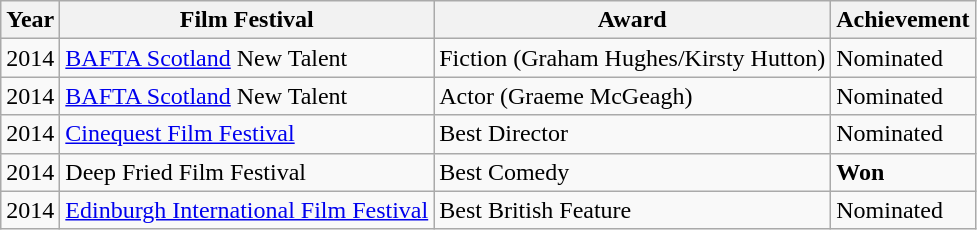<table class="wikitable">
<tr>
<th>Year</th>
<th>Film Festival</th>
<th>Award</th>
<th>Achievement</th>
</tr>
<tr>
<td>2014</td>
<td><a href='#'>BAFTA Scotland</a> New Talent</td>
<td>Fiction (Graham Hughes/Kirsty Hutton)</td>
<td>Nominated</td>
</tr>
<tr>
<td>2014</td>
<td><a href='#'>BAFTA Scotland</a> New Talent</td>
<td>Actor (Graeme McGeagh)</td>
<td>Nominated</td>
</tr>
<tr>
<td>2014</td>
<td><a href='#'>Cinequest Film Festival</a></td>
<td>Best Director</td>
<td>Nominated</td>
</tr>
<tr>
<td>2014</td>
<td>Deep Fried Film Festival</td>
<td>Best Comedy</td>
<td><strong>Won</strong></td>
</tr>
<tr>
<td>2014</td>
<td><a href='#'>Edinburgh International Film Festival</a></td>
<td>Best British Feature</td>
<td>Nominated</td>
</tr>
</table>
